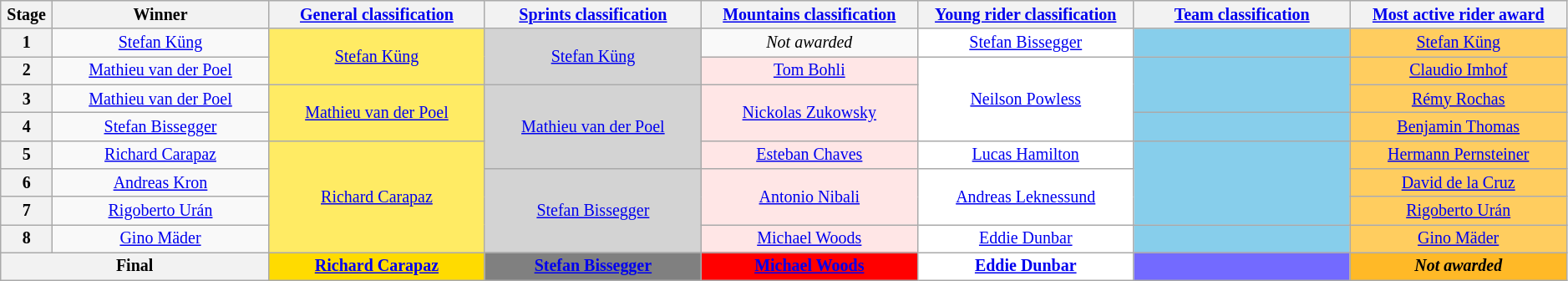<table class="wikitable" style="text-align: center; font-size:smaller;">
<tr style="background:#efefef;">
<th scope="col" style="width:2%;">Stage</th>
<th scope="col" style="width:12%;">Winner</th>
<th scope="col" style="width:12%;"><a href='#'>General classification</a><br></th>
<th scope="col" style="width:12%;"><a href='#'>Sprints classification</a><br></th>
<th scope="col" style="width:12%;"><a href='#'>Mountains classification</a><br></th>
<th scope="col" style="width:12%;"><a href='#'>Young rider classification</a><br></th>
<th scope="col" style="width:12%;"><a href='#'>Team classification</a></th>
<th scope="col" style="width:12%;"><a href='#'>Most active rider award</a><br></th>
</tr>
<tr>
<th>1</th>
<td><a href='#'>Stefan Küng</a></td>
<td style="background:#FFEB64;" rowspan="2"><a href='#'>Stefan Küng</a></td>
<td style="background:lightgrey;" rowspan="2"><a href='#'>Stefan Küng</a></td>
<td><em>Not awarded</em></td>
<td style="background:white;"><a href='#'>Stefan Bissegger</a></td>
<td style="background:skyblue;"></td>
<td style="background:#FFCD5F;"><a href='#'>Stefan Küng</a></td>
</tr>
<tr>
<th>2</th>
<td><a href='#'>Mathieu van der Poel</a></td>
<td style="background:#FFE6E6;"><a href='#'>Tom Bohli</a></td>
<td style="background:white;" rowspan="3"><a href='#'>Neilson Powless</a></td>
<td style="background:skyblue;" rowspan="2"></td>
<td style="background:#FFCD5F;"><a href='#'>Claudio Imhof</a></td>
</tr>
<tr>
<th>3</th>
<td><a href='#'>Mathieu van der Poel</a></td>
<td style="background:#FFEB64;" rowspan="2"><a href='#'>Mathieu van der Poel</a></td>
<td style="background:lightgrey;" rowspan="3"><a href='#'>Mathieu van der Poel</a></td>
<td style="background:#FFE6E6;" rowspan="2"><a href='#'>Nickolas Zukowsky</a></td>
<td style="background:#FFCD5F;"><a href='#'>Rémy Rochas</a></td>
</tr>
<tr>
<th>4</th>
<td><a href='#'>Stefan Bissegger</a></td>
<td style="background:skyblue;"></td>
<td style="background:#FFCD5F;"><a href='#'>Benjamin Thomas</a></td>
</tr>
<tr>
<th>5</th>
<td><a href='#'>Richard Carapaz</a></td>
<td style="background:#FFEB64;" rowspan="4"><a href='#'>Richard Carapaz</a></td>
<td style="background:#FFE6E6;"><a href='#'>Esteban Chaves</a></td>
<td style="background:white;"><a href='#'>Lucas Hamilton</a></td>
<td style="background:skyblue;" rowspan="3"></td>
<td style="background:#FFCD5F;"><a href='#'>Hermann Pernsteiner</a></td>
</tr>
<tr>
<th>6</th>
<td><a href='#'>Andreas Kron</a></td>
<td style="background:lightgrey;" rowspan="3"><a href='#'>Stefan Bissegger</a></td>
<td style="background:#FFE6E6;" rowspan="2"><a href='#'>Antonio Nibali</a></td>
<td style="background:white;" rowspan="2"><a href='#'>Andreas Leknessund</a></td>
<td style="background:#FFCD5F;"><a href='#'>David de la Cruz</a></td>
</tr>
<tr>
<th>7</th>
<td><a href='#'>Rigoberto Urán</a></td>
<td style="background:#FFCD5F;"><a href='#'>Rigoberto Urán</a></td>
</tr>
<tr>
<th>8</th>
<td><a href='#'>Gino Mäder</a></td>
<td style="background:#FFE6E6;"><a href='#'>Michael Woods</a></td>
<td style="background:white;"><a href='#'>Eddie Dunbar</a></td>
<td style="background:skyblue;"></td>
<td style="background:#FFCD5F;"><a href='#'>Gino Mäder</a></td>
</tr>
<tr>
<th colspan="2">Final</th>
<th style="background:#FFDB00;"><a href='#'>Richard Carapaz</a></th>
<th style="background:gray;"><a href='#'>Stefan Bissegger</a></th>
<th style="background:#f00;"><a href='#'>Michael Woods</a></th>
<th style="background:white;"><a href='#'>Eddie Dunbar</a></th>
<th style="background:#736aff;"></th>
<th style="background:#FFB927;"><em>Not awarded</em></th>
</tr>
</table>
